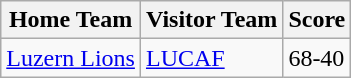<table class="wikitable">
<tr>
<th>Home Team</th>
<th>Visitor Team</th>
<th>Score</th>
</tr>
<tr>
<td><a href='#'>Luzern Lions</a></td>
<td><a href='#'>LUCAF</a></td>
<td>68-40</td>
</tr>
</table>
